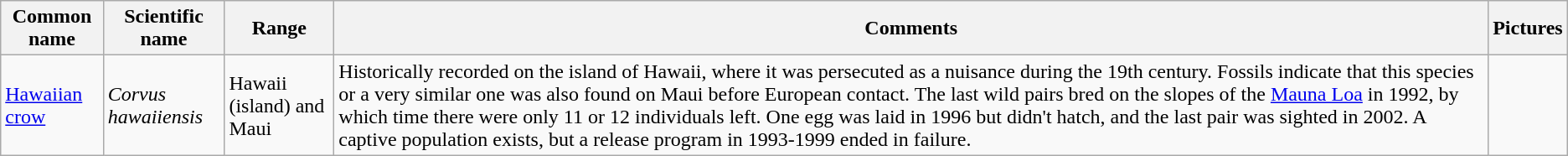<table class="wikitable">
<tr>
<th>Common name</th>
<th>Scientific name</th>
<th>Range</th>
<th class="unsortable">Comments</th>
<th class="unsortable">Pictures</th>
</tr>
<tr>
<td><a href='#'>Hawaiian crow</a></td>
<td><em>Corvus hawaiiensis</em></td>
<td>Hawaii (island) and Maui</td>
<td>Historically recorded on the island of Hawaii, where it was persecuted as a nuisance during the 19th century. Fossils indicate that this species or a very similar one was also found on Maui before European contact. The last wild pairs bred on the slopes of the <a href='#'>Mauna Loa</a> in 1992, by which time there were only 11 or 12 individuals left. One egg was laid in 1996 but didn't hatch, and the last pair was sighted in 2002. A captive population exists, but a release program in 1993-1999 ended in failure.</td>
<td></td>
</tr>
</table>
